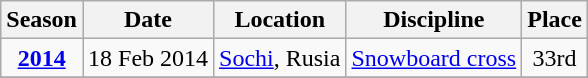<table class="wikitable">
<tr>
<th>Season</th>
<th>Date</th>
<th>Location</th>
<th>Discipline</th>
<th>Place</th>
</tr>
<tr>
<td align=center><strong><a href='#'>2014</a></strong></td>
<td align=right>18 Feb 2014</td>
<td> <a href='#'>Sochi</a>, Rusia</td>
<td align=center><a href='#'>Snowboard cross</a></td>
<td align=center>33rd</td>
</tr>
<tr>
</tr>
</table>
